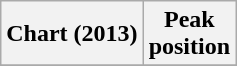<table class="wikitable">
<tr>
<th>Chart (2013)</th>
<th>Peak<br>position</th>
</tr>
<tr>
</tr>
</table>
